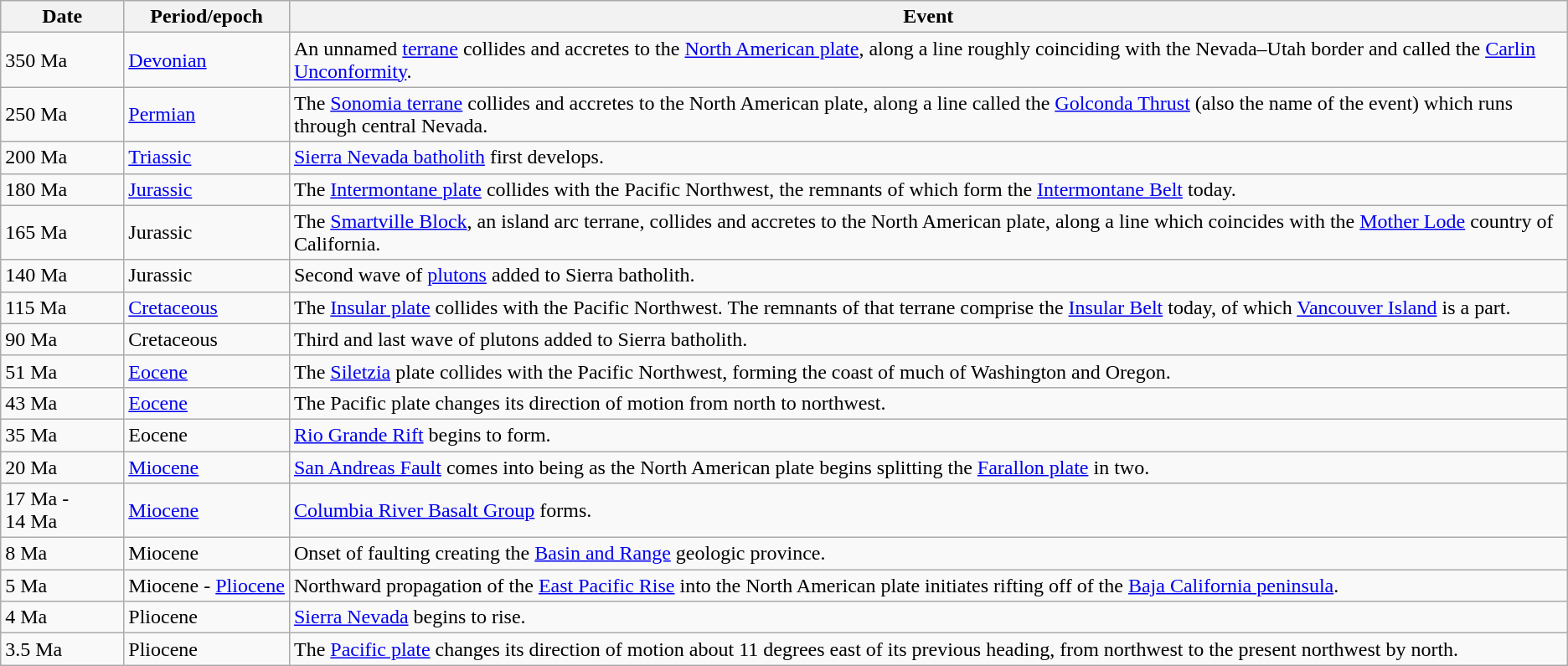<table class="wikitable">
<tr>
<th>Date</th>
<th>Period/epoch</th>
<th>Event</th>
</tr>
<tr>
<td>350 Ma</td>
<td><a href='#'>Devonian</a></td>
<td>An unnamed <a href='#'>terrane</a> collides and accretes to the <a href='#'>North American plate</a>, along a line roughly coinciding with the Nevada–Utah border and called the <a href='#'>Carlin Unconformity</a>.</td>
</tr>
<tr>
<td>250 Ma</td>
<td><a href='#'>Permian</a></td>
<td>The <a href='#'>Sonomia terrane</a> collides and accretes to the North American plate, along a line called the <a href='#'>Golconda Thrust</a> (also the name of the event) which runs through central Nevada.</td>
</tr>
<tr>
<td>200 Ma</td>
<td><a href='#'>Triassic</a></td>
<td><a href='#'>Sierra Nevada batholith</a> first develops.</td>
</tr>
<tr>
<td>180 Ma</td>
<td><a href='#'>Jurassic</a></td>
<td>The <a href='#'>Intermontane plate</a> collides with the Pacific Northwest, the remnants of which form the <a href='#'>Intermontane Belt</a> today.</td>
</tr>
<tr>
<td>165 Ma</td>
<td>Jurassic</td>
<td>The <a href='#'>Smartville Block</a>, an island arc terrane, collides and accretes to the North American plate, along a line which coincides with the <a href='#'>Mother Lode</a> country of California.</td>
</tr>
<tr>
<td>140 Ma</td>
<td>Jurassic</td>
<td>Second wave of <a href='#'>plutons</a> added to Sierra batholith.</td>
</tr>
<tr>
<td>115 Ma</td>
<td><a href='#'>Cretaceous</a></td>
<td>The <a href='#'>Insular plate</a> collides with the Pacific Northwest.   The remnants of that terrane comprise the <a href='#'>Insular Belt</a> today, of which <a href='#'>Vancouver Island</a> is a part.</td>
</tr>
<tr>
<td>90 Ma</td>
<td>Cretaceous</td>
<td>Third and last wave of plutons added to Sierra batholith.</td>
</tr>
<tr>
<td>51 Ma</td>
<td><a href='#'>Eocene</a></td>
<td>The <a href='#'>Siletzia</a> plate collides with the Pacific Northwest, forming the coast of much of Washington and Oregon.</td>
</tr>
<tr>
<td>43 Ma</td>
<td><a href='#'>Eocene</a></td>
<td>The Pacific plate changes its direction of motion from north to northwest.</td>
</tr>
<tr>
<td>35 Ma</td>
<td>Eocene</td>
<td><a href='#'>Rio Grande Rift</a> begins to form.</td>
</tr>
<tr>
<td>20 Ma</td>
<td><a href='#'>Miocene</a></td>
<td><a href='#'>San Andreas Fault</a> comes into being as the North American plate begins splitting the <a href='#'>Farallon plate</a> in two.</td>
</tr>
<tr>
<td>17 Ma - 14 Ma</td>
<td><a href='#'>Miocene</a></td>
<td><a href='#'>Columbia River Basalt Group</a> forms.</td>
</tr>
<tr>
<td>8 Ma</td>
<td>Miocene</td>
<td>Onset of faulting creating the <a href='#'>Basin and Range</a> geologic province.</td>
</tr>
<tr>
<td>5 Ma</td>
<td>Miocene - <a href='#'>Pliocene</a></td>
<td>Northward propagation of the <a href='#'>East Pacific Rise</a> into the North American plate initiates rifting off of the <a href='#'>Baja California peninsula</a>.</td>
</tr>
<tr>
<td>4 Ma</td>
<td>Pliocene</td>
<td><a href='#'>Sierra Nevada</a> begins to rise.</td>
</tr>
<tr>
<td>3.5 Ma</td>
<td>Pliocene</td>
<td>The <a href='#'>Pacific plate</a> changes its direction of motion about 11 degrees east of its previous heading, from northwest to the present northwest by north.</td>
</tr>
</table>
